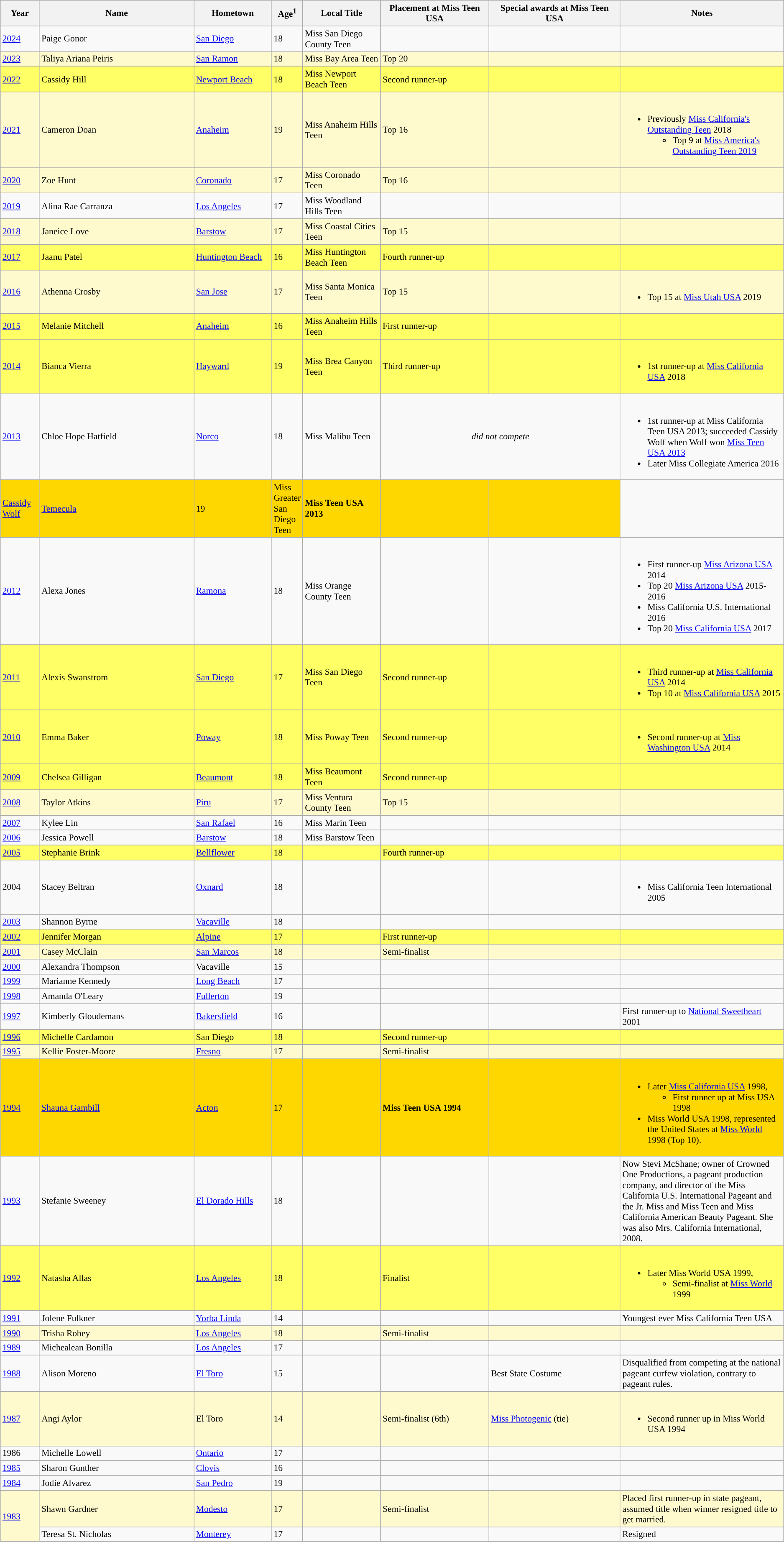<table class="wikitable"style="font-size:90%;">
<tr bgcolor="#efefef">
<th width=5%>Year</th>
<th width=20%>Name</th>
<th width=10%>Hometown</th>
<th width=3%>Age<sup>1</sup></th>
<th width=10%>Local Title</th>
<th width=14%>Placement at Miss Teen USA</th>
<th width=17%>Special awards at Miss Teen USA</th>
<th width=31%>Notes</th>
</tr>
<tr>
<td><a href='#'>2024</a></td>
<td>Paige Gonor</td>
<td><a href='#'>San Diego</a></td>
<td>18</td>
<td>Miss San Diego County Teen</td>
<td></td>
<td></td>
<td></td>
</tr>
<tr>
</tr>
<tr style="background-color:#FFFACD">
<td><a href='#'>2023</a></td>
<td>Taliya Ariana Peiris</td>
<td><a href='#'>San Ramon</a></td>
<td>18</td>
<td>Miss Bay Area Teen</td>
<td>Top 20</td>
<td></td>
<td></td>
</tr>
<tr>
</tr>
<tr style="background-color:#FFFF66;”">
<td><a href='#'>2022</a></td>
<td>Cassidy Hill</td>
<td><a href='#'>Newport Beach</a></td>
<td>18</td>
<td>Miss Newport Beach Teen</td>
<td>Second runner-up</td>
<td></td>
<td></td>
</tr>
<tr style="background-color:#FFFACD">
<td><a href='#'>2021</a></td>
<td>Cameron Doan</td>
<td><a href='#'>Anaheim</a></td>
<td>19</td>
<td>Miss Anaheim Hills Teen</td>
<td>Top 16</td>
<td></td>
<td><br><ul><li>Previously <a href='#'>Miss California's Outstanding Teen</a> 2018<ul><li>Top 9 at <a href='#'>Miss America's Outstanding Teen 2019</a></li></ul></li></ul></td>
</tr>
<tr>
</tr>
<tr style="background-color:#FFFACD;”">
<td><a href='#'>2020</a></td>
<td>Zoe Hunt</td>
<td><a href='#'>Coronado</a></td>
<td>17</td>
<td>Miss Coronado Teen</td>
<td>Top 16</td>
<td></td>
<td></td>
</tr>
<tr>
<td><a href='#'>2019</a></td>
<td>Alina Rae Carranza</td>
<td><a href='#'>Los Angeles</a></td>
<td>17</td>
<td>Miss Woodland Hills Teen</td>
<td></td>
<td></td>
<td></td>
</tr>
<tr>
</tr>
<tr style="background-color:#FFFACD;”">
<td><a href='#'>2018</a></td>
<td>Janeice Love</td>
<td><a href='#'>Barstow</a></td>
<td>17</td>
<td>Miss  Coastal Cities Teen</td>
<td>Top 15</td>
<td></td>
<td></td>
</tr>
<tr>
</tr>
<tr style="background-color:#FFFF66;”">
<td><a href='#'>2017</a></td>
<td>Jaanu Patel</td>
<td><a href='#'>Huntington Beach</a></td>
<td>16</td>
<td>Miss Huntington Beach Teen</td>
<td>Fourth runner-up</td>
<td></td>
<td></td>
</tr>
<tr style="background-color:#FFFACD;”">
<td><a href='#'>2016</a></td>
<td>Athenna Crosby</td>
<td><a href='#'>San Jose</a></td>
<td>17</td>
<td>Miss Santa Monica Teen</td>
<td>Top 15</td>
<td></td>
<td><br><ul><li>Top 15 at <a href='#'>Miss Utah USA</a> 2019</li></ul></td>
</tr>
<tr>
</tr>
<tr style="background-color:#FFFF66;">
<td><a href='#'>2015</a></td>
<td>Melanie Mitchell</td>
<td><a href='#'>Anaheim</a></td>
<td>16</td>
<td>Miss Anaheim Hills Teen</td>
<td>First runner-up</td>
<td></td>
<td></td>
</tr>
<tr>
</tr>
<tr style="background-color:#FFFF66;">
<td><a href='#'>2014</a></td>
<td>Bianca Vierra</td>
<td><a href='#'>Hayward</a></td>
<td>19</td>
<td>Miss Brea Canyon Teen</td>
<td>Third runner-up</td>
<td></td>
<td><br><ul><li>1st runner-up at <a href='#'>Miss California USA</a> 2018</li></ul></td>
</tr>
<tr>
<td rowspan=2><a href='#'>2013</a></td>
<td>Chloe Hope Hatfield</td>
<td><a href='#'>Norco</a></td>
<td>18</td>
<td>Miss Malibu Teen</td>
<td colspan="2" align="center"><em>did not compete</em></td>
<td><br><ul><li>1st runner-up at Miss California Teen USA 2013; succeeded Cassidy Wolf when Wolf won <a href='#'>Miss Teen USA 2013</a></li><li>Later Miss Collegiate America 2016</li></ul></td>
</tr>
<tr>
</tr>
<tr style="background-color:GOLD;">
<td><a href='#'>Cassidy Wolf</a></td>
<td><a href='#'>Temecula</a></td>
<td>19</td>
<td>Miss Greater San Diego Teen</td>
<td><strong>Miss Teen USA 2013</strong></td>
<td></td>
<td></td>
</tr>
<tr>
<td><a href='#'>2012</a></td>
<td>Alexa Jones</td>
<td><a href='#'>Ramona</a></td>
<td>18</td>
<td>Miss Orange County Teen</td>
<td></td>
<td></td>
<td><br><ul><li>First runner-up <a href='#'>Miss Arizona USA</a> 2014</li><li>Top 20 <a href='#'>Miss Arizona USA</a> 2015-2016</li><li>Miss California U.S. International 2016</li><li>Top 20 <a href='#'>Miss California USA</a> 2017</li></ul></td>
</tr>
<tr>
</tr>
<tr style="background-color:#FFFF66;">
<td><a href='#'>2011</a></td>
<td>Alexis Swanstrom</td>
<td><a href='#'>San Diego</a></td>
<td>17</td>
<td>Miss San Diego Teen</td>
<td>Second runner-up</td>
<td></td>
<td><br><ul><li>Third runner-up at <a href='#'>Miss California USA</a> 2014</li><li>Top 10 at <a href='#'>Miss California USA</a> 2015</li></ul></td>
</tr>
<tr>
</tr>
<tr style="background-color:#FFFF66;">
<td><a href='#'>2010</a></td>
<td>Emma Baker</td>
<td><a href='#'>Poway</a></td>
<td>18</td>
<td>Miss Poway Teen</td>
<td>Second runner-up</td>
<td></td>
<td><br><ul><li>Second runner-up at <a href='#'>Miss Washington USA</a> 2014</li></ul></td>
</tr>
<tr>
</tr>
<tr style="background-color:#FFFF66;">
<td><a href='#'>2009</a></td>
<td>Chelsea Gilligan</td>
<td><a href='#'>Beaumont</a></td>
<td>18</td>
<td>Miss Beaumont Teen</td>
<td>Second runner-up</td>
<td></td>
<td></td>
</tr>
<tr>
</tr>
<tr style="background-color:#FFFACD;">
<td><a href='#'>2008</a></td>
<td>Taylor Atkins</td>
<td><a href='#'>Piru</a></td>
<td>17</td>
<td>Miss Ventura County Teen</td>
<td>Top 15</td>
<td></td>
<td></td>
</tr>
<tr>
<td><a href='#'>2007</a></td>
<td>Kylee Lin</td>
<td><a href='#'>San Rafael</a></td>
<td>16</td>
<td>Miss Marin Teen</td>
<td></td>
<td></td>
<td></td>
</tr>
<tr>
<td><a href='#'>2006</a></td>
<td>Jessica Powell</td>
<td><a href='#'>Barstow</a></td>
<td>18</td>
<td>Miss Barstow Teen</td>
<td></td>
<td></td>
<td></td>
</tr>
<tr>
</tr>
<tr style="background-color:#FFFF66;">
<td><a href='#'>2005</a></td>
<td>Stephanie Brink</td>
<td><a href='#'>Bellflower</a></td>
<td>18</td>
<td></td>
<td>Fourth runner-up</td>
<td></td>
<td></td>
</tr>
<tr>
<td>2004</td>
<td>Stacey Beltran</td>
<td><a href='#'>Oxnard</a></td>
<td>18</td>
<td></td>
<td></td>
<td></td>
<td><br><ul><li>Miss California Teen International 2005</li></ul></td>
</tr>
<tr>
<td><a href='#'>2003</a></td>
<td>Shannon Byrne</td>
<td><a href='#'>Vacaville</a></td>
<td>18</td>
<td></td>
<td></td>
<td></td>
<td></td>
</tr>
<tr>
</tr>
<tr style="background-color:#FFFF66;">
<td><a href='#'>2002</a></td>
<td>Jennifer Morgan</td>
<td><a href='#'>Alpine</a></td>
<td>17</td>
<td></td>
<td>First runner-up</td>
<td></td>
<td></td>
</tr>
<tr>
</tr>
<tr style="background-color:#FFFACD;">
<td><a href='#'>2001</a></td>
<td>Casey McClain</td>
<td><a href='#'>San Marcos</a></td>
<td>18</td>
<td></td>
<td>Semi-finalist</td>
<td></td>
<td></td>
</tr>
<tr>
<td><a href='#'>2000</a></td>
<td>Alexandra Thompson</td>
<td>Vacaville</td>
<td>15</td>
<td></td>
<td></td>
<td></td>
<td></td>
</tr>
<tr>
<td><a href='#'>1999</a></td>
<td>Marianne Kennedy</td>
<td><a href='#'>Long Beach</a></td>
<td>17</td>
<td></td>
<td></td>
<td></td>
<td></td>
</tr>
<tr>
<td><a href='#'>1998</a></td>
<td>Amanda O'Leary</td>
<td><a href='#'>Fullerton</a></td>
<td>19</td>
<td></td>
<td></td>
<td></td>
<td></td>
</tr>
<tr>
<td><a href='#'>1997</a></td>
<td>Kimberly Gloudemans</td>
<td><a href='#'>Bakersfield</a></td>
<td>16</td>
<td></td>
<td></td>
<td></td>
<td>First runner-up to <a href='#'>National Sweetheart</a> 2001</td>
</tr>
<tr>
</tr>
<tr style="background-color:#FFFF66;">
<td><a href='#'>1996</a></td>
<td>Michelle Cardamon</td>
<td>San Diego</td>
<td>18</td>
<td></td>
<td>Second runner-up</td>
<td></td>
<td></td>
</tr>
<tr>
</tr>
<tr style="background-color:#FFFACD;">
<td><a href='#'>1995</a></td>
<td>Kellie Foster-Moore</td>
<td><a href='#'>Fresno</a></td>
<td>17</td>
<td></td>
<td>Semi-finalist</td>
<td></td>
<td></td>
</tr>
<tr>
</tr>
<tr style="background-color:GOLD;">
<td><a href='#'>1994</a></td>
<td><a href='#'>Shauna Gambill</a></td>
<td><a href='#'>Acton</a></td>
<td>17</td>
<td></td>
<td><strong>Miss Teen USA 1994</strong></td>
<td></td>
<td><br><ul><li>Later <a href='#'>Miss California USA</a> 1998,<ul><li>First runner up at Miss USA 1998</li></ul></li><li>Miss World USA 1998, represented the United States at <a href='#'>Miss World</a> 1998 (Top 10).</li></ul></td>
</tr>
<tr>
<td><a href='#'>1993</a></td>
<td>Stefanie Sweeney</td>
<td><a href='#'>El Dorado Hills</a></td>
<td>18</td>
<td></td>
<td></td>
<td></td>
<td>Now Stevi McShane; owner of Crowned One Productions, a pageant production company, and director of the  Miss California U.S. International Pageant and the Jr. Miss and Miss Teen and Miss California American Beauty Pageant.  She was also  Mrs. California International, 2008.</td>
</tr>
<tr>
</tr>
<tr style="background-color:#FFFF66;">
<td><a href='#'>1992</a></td>
<td>Natasha Allas</td>
<td><a href='#'>Los Angeles</a></td>
<td>18</td>
<td></td>
<td>Finalist</td>
<td></td>
<td><br><ul><li>Later Miss World USA 1999,<ul><li>Semi-finalist at <a href='#'>Miss World</a> 1999</li></ul></li></ul></td>
</tr>
<tr>
<td><a href='#'>1991</a></td>
<td>Jolene Fulkner</td>
<td><a href='#'>Yorba Linda</a></td>
<td>14</td>
<td></td>
<td></td>
<td></td>
<td>Youngest ever Miss California Teen USA</td>
</tr>
<tr>
</tr>
<tr style="background-color:#FFFACD;">
<td><a href='#'>1990</a></td>
<td>Trisha Robey</td>
<td><a href='#'>Los Angeles</a></td>
<td>18</td>
<td></td>
<td>Semi-finalist</td>
<td></td>
<td></td>
</tr>
<tr>
<td><a href='#'>1989</a></td>
<td>Michealean Bonilla</td>
<td><a href='#'>Los Angeles</a></td>
<td>17</td>
<td></td>
<td></td>
<td></td>
<td></td>
</tr>
<tr>
<td><a href='#'>1988</a></td>
<td>Alison Moreno</td>
<td><a href='#'>El Toro</a></td>
<td>15</td>
<td></td>
<td></td>
<td>Best State Costume</td>
<td>Disqualified from competing at the national pageant curfew violation, contrary to pageant rules.</td>
</tr>
<tr>
</tr>
<tr style="background-color:#FFFACD;">
<td><a href='#'>1987</a></td>
<td>Angi Aylor</td>
<td>El Toro</td>
<td>14</td>
<td></td>
<td>Semi-finalist (6th)</td>
<td><a href='#'>Miss Photogenic</a> (tie)</td>
<td><br><ul><li>Second runner up in Miss World USA 1994</li></ul></td>
</tr>
<tr>
<td>1986</td>
<td>Michelle Lowell</td>
<td><a href='#'>Ontario</a></td>
<td>17</td>
<td></td>
<td></td>
<td></td>
<td></td>
</tr>
<tr>
<td><a href='#'>1985</a></td>
<td>Sharon Gunther</td>
<td><a href='#'>Clovis</a></td>
<td>16</td>
<td></td>
<td></td>
<td></td>
<td></td>
</tr>
<tr>
<td><a href='#'>1984</a></td>
<td>Jodie Alvarez</td>
<td><a href='#'>San Pedro</a></td>
<td>19</td>
<td></td>
<td></td>
<td></td>
<td></td>
</tr>
<tr>
</tr>
<tr style="background-color:#FFFACD;">
<td rowspan=2><a href='#'>1983</a></td>
<td>Shawn Gardner</td>
<td><a href='#'>Modesto</a></td>
<td>17</td>
<td></td>
<td>Semi-finalist</td>
<td></td>
<td>Placed first runner-up in state pageant, assumed title when winner resigned title to get married.</td>
</tr>
<tr>
<td>Teresa St. Nicholas</td>
<td><a href='#'>Monterey</a></td>
<td>17</td>
<td></td>
<td></td>
<td></td>
<td>Resigned</td>
</tr>
</table>
